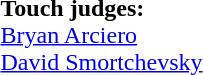<table width=100% style="font-size: 100%">
<tr>
<td><br><strong>Touch judges:</strong>
<br> <a href='#'>Bryan Arciero</a>
<br> <a href='#'>David Smortchevsky</a></td>
</tr>
</table>
